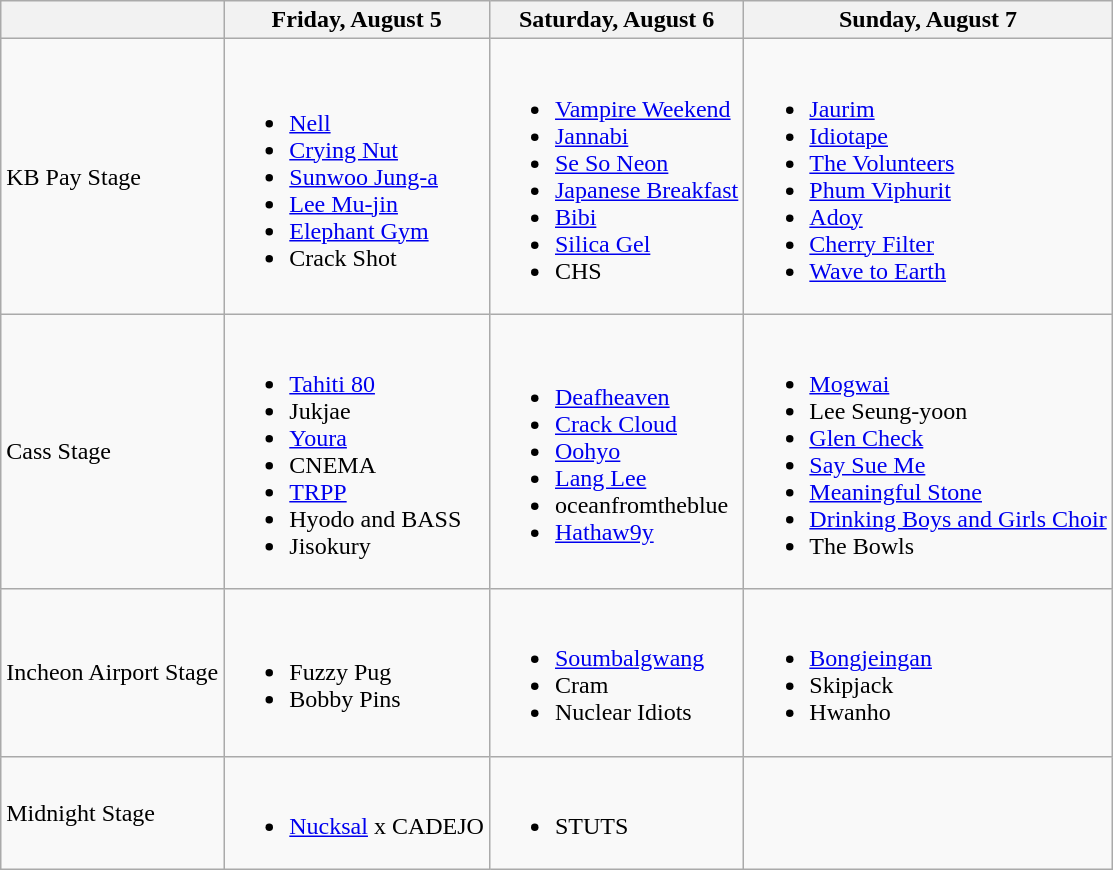<table class="wikitable">
<tr>
<th></th>
<th>Friday, August 5</th>
<th>Saturday, August 6</th>
<th>Sunday, August 7</th>
</tr>
<tr>
<td>KB Pay Stage</td>
<td><br><ul><li><a href='#'>Nell</a></li><li><a href='#'>Crying Nut</a></li><li><a href='#'>Sunwoo Jung-a</a></li><li><a href='#'>Lee Mu-jin</a></li><li><a href='#'>Elephant Gym</a></li><li>Crack Shot</li></ul></td>
<td><br><ul><li><a href='#'>Vampire Weekend</a></li><li><a href='#'>Jannabi</a></li><li><a href='#'>Se So Neon</a></li><li><a href='#'>Japanese Breakfast</a></li><li><a href='#'>Bibi</a></li><li><a href='#'>Silica Gel</a></li><li>CHS</li></ul></td>
<td><br><ul><li><a href='#'>Jaurim</a></li><li><a href='#'>Idiotape</a></li><li><a href='#'>The Volunteers</a></li><li><a href='#'>Phum Viphurit</a></li><li><a href='#'>Adoy</a></li><li><a href='#'>Cherry Filter</a></li><li><a href='#'>Wave to Earth</a></li></ul></td>
</tr>
<tr>
<td>Cass Stage</td>
<td><br><ul><li><a href='#'>Tahiti 80</a></li><li>Jukjae</li><li><a href='#'>Youra</a></li><li>CNEMA</li><li><a href='#'>TRPP</a></li><li>Hyodo and BASS</li><li>Jisokury</li></ul></td>
<td><br><ul><li><a href='#'>Deafheaven</a></li><li><a href='#'>Crack Cloud</a></li><li><a href='#'>Oohyo</a></li><li><a href='#'>Lang Lee</a></li><li>oceanfromtheblue</li><li><a href='#'>Hathaw9y</a></li></ul></td>
<td><br><ul><li><a href='#'>Mogwai</a></li><li>Lee Seung-yoon</li><li><a href='#'>Glen Check</a></li><li><a href='#'>Say Sue Me</a></li><li><a href='#'>Meaningful Stone</a></li><li><a href='#'>Drinking Boys and Girls Choir</a></li><li>The Bowls</li></ul></td>
</tr>
<tr>
<td>Incheon Airport Stage</td>
<td><br><ul><li>Fuzzy Pug</li><li>Bobby Pins</li></ul></td>
<td><br><ul><li><a href='#'>Soumbalgwang</a></li><li>Cram</li><li>Nuclear Idiots</li></ul></td>
<td><br><ul><li><a href='#'>Bongjeingan</a></li><li>Skipjack</li><li>Hwanho</li></ul></td>
</tr>
<tr>
<td>Midnight Stage</td>
<td><br><ul><li><a href='#'>Nucksal</a> x CADEJO</li></ul></td>
<td><br><ul><li>STUTS<br></li></ul></td>
<td></td>
</tr>
</table>
